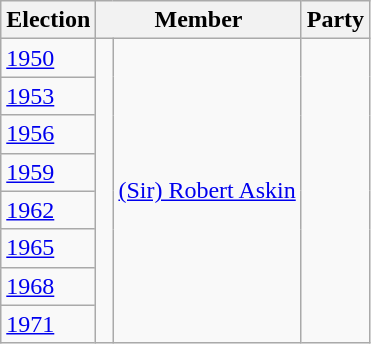<table class="wikitable">
<tr>
<th>Election</th>
<th colspan="2">Member</th>
<th>Party</th>
</tr>
<tr>
<td><a href='#'>1950</a></td>
<td rowspan="8" > </td>
<td rowspan="8"><a href='#'>(Sir) Robert Askin</a></td>
<td rowspan="8"></td>
</tr>
<tr>
<td><a href='#'>1953</a></td>
</tr>
<tr>
<td><a href='#'>1956</a></td>
</tr>
<tr>
<td><a href='#'>1959</a></td>
</tr>
<tr>
<td><a href='#'>1962</a></td>
</tr>
<tr>
<td><a href='#'>1965</a></td>
</tr>
<tr>
<td><a href='#'>1968</a></td>
</tr>
<tr>
<td><a href='#'>1971</a></td>
</tr>
</table>
